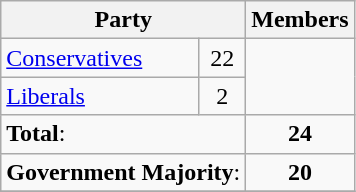<table class="wikitable">
<tr>
<th colspan="2">Party</th>
<th>Members</th>
</tr>
<tr>
<td><a href='#'>Conservatives</a></td>
<td align="center">22</td>
</tr>
<tr>
<td><a href='#'>Liberals</a></td>
<td align="center">2</td>
</tr>
<tr>
<td colspan = 2><strong>Total</strong>:</td>
<td align="center"><strong>24</strong></td>
</tr>
<tr>
<td colspan = 2><strong>Government Majority</strong>:</td>
<td align="center"><strong>20</strong></td>
</tr>
<tr>
</tr>
</table>
